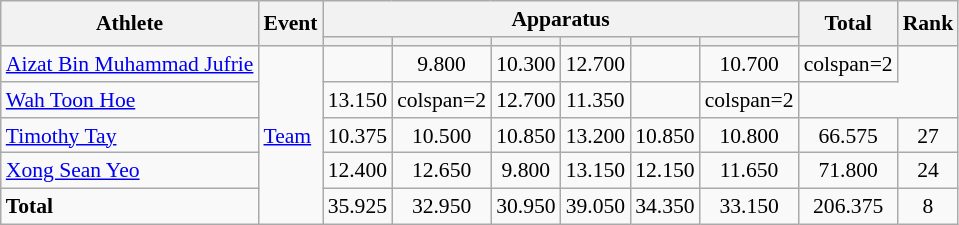<table class="wikitable" style="font-size:90%">
<tr>
<th rowspan=2>Athlete</th>
<th rowspan=2>Event</th>
<th colspan=6>Apparatus</th>
<th rowspan=2>Total</th>
<th rowspan=2>Rank</th>
</tr>
<tr style="font-size:95%">
<th></th>
<th></th>
<th></th>
<th></th>
<th></th>
<th></th>
</tr>
<tr align=center>
<td align=left><a href='#'>Aizat Bin Muhammad Jufrie</a></td>
<td align=left rowspan=5><a href='#'>Team</a></td>
<td></td>
<td>9.800</td>
<td>10.300</td>
<td>12.700</td>
<td></td>
<td>10.700</td>
<td>colspan=2 </td>
</tr>
<tr align=center>
<td align=left><a href='#'>Wah Toon Hoe</a></td>
<td>13.150</td>
<td>colspan=2 </td>
<td>12.700</td>
<td>11.350</td>
<td></td>
<td>colspan=2 </td>
</tr>
<tr align=center>
<td align=left><a href='#'>Timothy Tay</a></td>
<td>10.375</td>
<td>10.500</td>
<td>10.850</td>
<td>13.200</td>
<td>10.850</td>
<td>10.800</td>
<td>66.575</td>
<td>27</td>
</tr>
<tr align=center>
<td align=left><a href='#'>Xong Sean Yeo</a></td>
<td>12.400</td>
<td>12.650</td>
<td>9.800</td>
<td>13.150</td>
<td>12.150</td>
<td>11.650</td>
<td>71.800</td>
<td>24</td>
</tr>
<tr align=center>
<td align=left><strong>Total</strong></td>
<td>35.925</td>
<td>32.950</td>
<td>30.950</td>
<td>39.050</td>
<td>34.350</td>
<td>33.150</td>
<td>206.375</td>
<td>8</td>
</tr>
</table>
